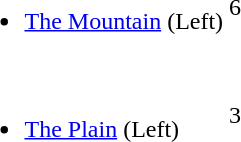<table>
<tr>
<td><br><ul><li><a href='#'>The Mountain</a> (Left)</li></ul></td>
<td><div>6</div></td>
</tr>
<tr>
<td><br><ul><li><a href='#'>The Plain</a> (Left)</li></ul></td>
<td><div>3</div></td>
</tr>
</table>
